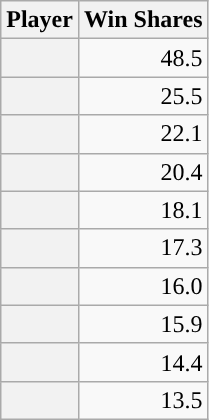<table class="wikitable sortable">
<tr>
<th scope="col">Player</th>
<th scope="col">Win Shares</th>
</tr>
<tr>
<th scope="row"></th>
<td style="text-align:right">48.5</td>
</tr>
<tr>
<th scope="row"></th>
<td style="text-align:right">25.5</td>
</tr>
<tr>
<th scope="row"></th>
<td style="text-align:right">22.1</td>
</tr>
<tr>
<th scope="row"></th>
<td style="text-align:right">20.4</td>
</tr>
<tr>
<th scope="row"><em></em></th>
<td style="text-align:right">18.1</td>
</tr>
<tr>
<th scope="row"></th>
<td style="text-align:right">17.3</td>
</tr>
<tr>
<th scope="row"></th>
<td style="text-align:right">16.0</td>
</tr>
<tr>
<th scope="row"></th>
<td style="text-align:right">15.9</td>
</tr>
<tr>
<th scope="row"></th>
<td style="text-align:right">14.4</td>
</tr>
<tr>
<th scope="row"></th>
<td style="text-align:right">13.5</td>
</tr>
</table>
